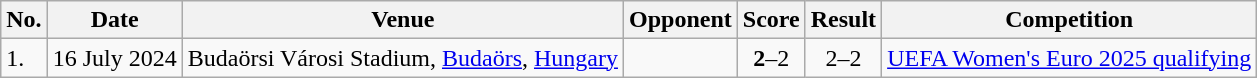<table class="wikitable">
<tr>
<th>No.</th>
<th>Date</th>
<th>Venue</th>
<th>Opponent</th>
<th>Score</th>
<th>Result</th>
<th>Competition</th>
</tr>
<tr>
<td>1.</td>
<td>16 July 2024</td>
<td>Budaörsi Városi Stadium, <a href='#'>Budaörs</a>, <a href='#'>Hungary</a></td>
<td></td>
<td align=center><strong>2</strong>–2</td>
<td align=center>2–2</td>
<td><a href='#'>UEFA Women's Euro 2025 qualifying</a></td>
</tr>
</table>
